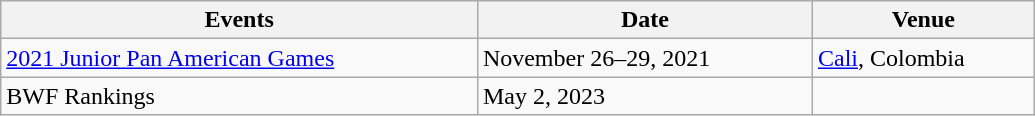<table class="wikitable" width=690>
<tr>
<th>Events</th>
<th>Date</th>
<th>Venue</th>
</tr>
<tr>
<td><a href='#'>2021 Junior Pan American Games</a></td>
<td>November 26–29, 2021</td>
<td> <a href='#'>Cali</a>, Colombia</td>
</tr>
<tr>
<td>BWF Rankings</td>
<td>May 2, 2023</td>
<td></td>
</tr>
</table>
